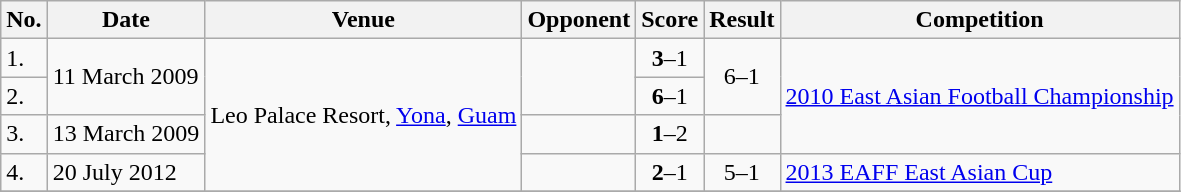<table class="wikitable">
<tr>
<th>No.</th>
<th>Date</th>
<th>Venue</th>
<th>Opponent</th>
<th>Score</th>
<th>Result</th>
<th>Competition</th>
</tr>
<tr>
<td>1.</td>
<td rowspan=2>11 March 2009</td>
<td rowspan=4>Leo Palace Resort, <a href='#'>Yona</a>, <a href='#'>Guam</a></td>
<td rowspan=2></td>
<td align=center><strong>3</strong>–1</td>
<td rowspan=2 align=center>6–1</td>
<td rowspan=3><a href='#'>2010 East Asian Football Championship</a></td>
</tr>
<tr>
<td>2.</td>
<td align=center><strong>6</strong>–1</td>
</tr>
<tr>
<td>3.</td>
<td>13 March 2009</td>
<td></td>
<td align=center><strong>1</strong>–2</td>
</tr>
<tr>
<td>4.</td>
<td>20 July 2012</td>
<td></td>
<td align=center><strong>2</strong>–1</td>
<td align=center>5–1</td>
<td><a href='#'>2013 EAFF East Asian Cup</a></td>
</tr>
<tr>
</tr>
</table>
